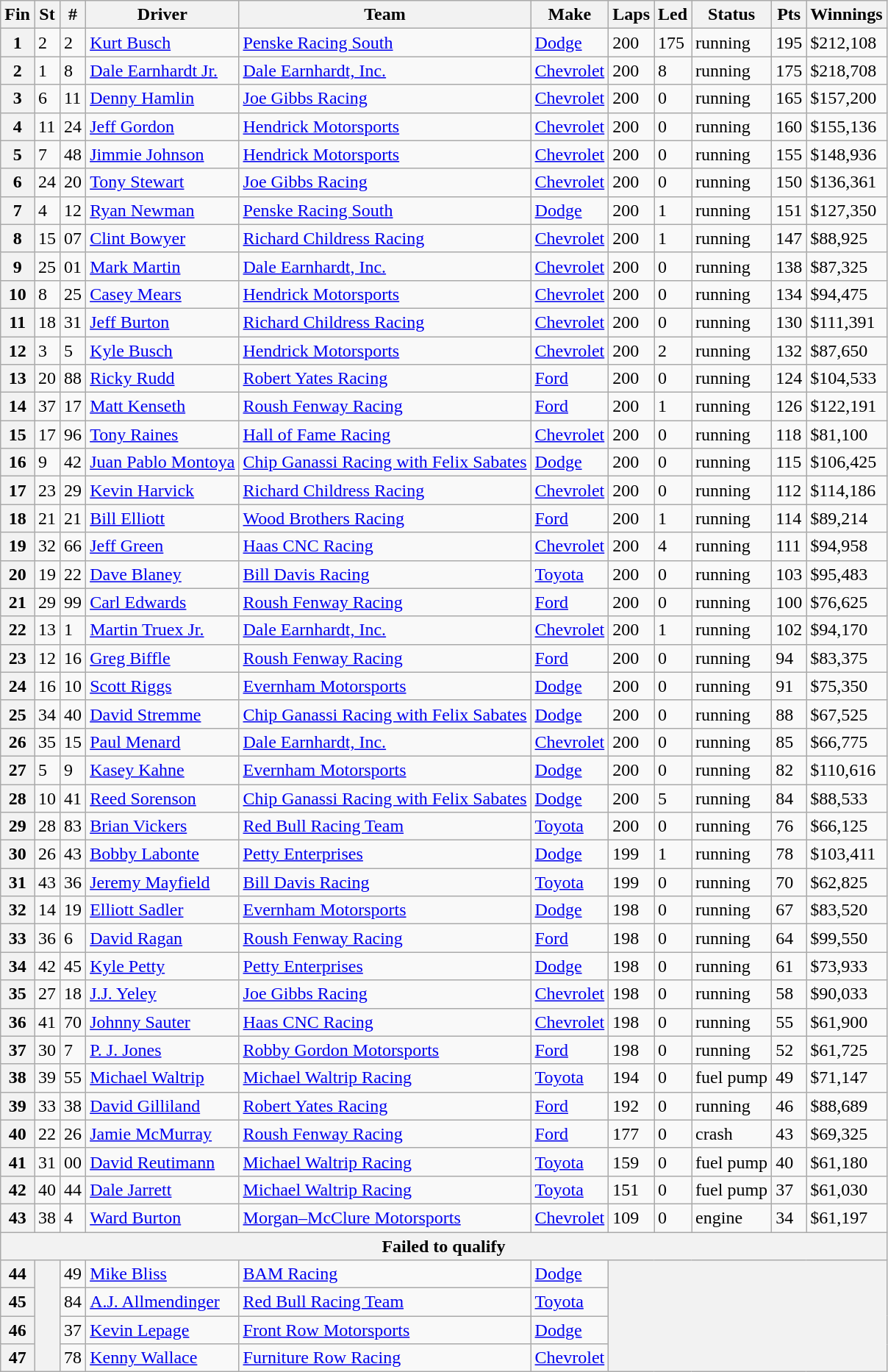<table class="wikitable">
<tr>
<th>Fin</th>
<th>St</th>
<th>#</th>
<th>Driver</th>
<th>Team</th>
<th>Make</th>
<th>Laps</th>
<th>Led</th>
<th>Status</th>
<th>Pts</th>
<th>Winnings</th>
</tr>
<tr>
<th>1</th>
<td>2</td>
<td>2</td>
<td><a href='#'>Kurt Busch</a></td>
<td><a href='#'>Penske Racing South</a></td>
<td><a href='#'>Dodge</a></td>
<td>200</td>
<td>175</td>
<td>running</td>
<td>195</td>
<td>$212,108</td>
</tr>
<tr>
<th>2</th>
<td>1</td>
<td>8</td>
<td><a href='#'>Dale Earnhardt Jr.</a></td>
<td><a href='#'>Dale Earnhardt, Inc.</a></td>
<td><a href='#'>Chevrolet</a></td>
<td>200</td>
<td>8</td>
<td>running</td>
<td>175</td>
<td>$218,708</td>
</tr>
<tr>
<th>3</th>
<td>6</td>
<td>11</td>
<td><a href='#'>Denny Hamlin</a></td>
<td><a href='#'>Joe Gibbs Racing</a></td>
<td><a href='#'>Chevrolet</a></td>
<td>200</td>
<td>0</td>
<td>running</td>
<td>165</td>
<td>$157,200</td>
</tr>
<tr>
<th>4</th>
<td>11</td>
<td>24</td>
<td><a href='#'>Jeff Gordon</a></td>
<td><a href='#'>Hendrick Motorsports</a></td>
<td><a href='#'>Chevrolet</a></td>
<td>200</td>
<td>0</td>
<td>running</td>
<td>160</td>
<td>$155,136</td>
</tr>
<tr>
<th>5</th>
<td>7</td>
<td>48</td>
<td><a href='#'>Jimmie Johnson</a></td>
<td><a href='#'>Hendrick Motorsports</a></td>
<td><a href='#'>Chevrolet</a></td>
<td>200</td>
<td>0</td>
<td>running</td>
<td>155</td>
<td>$148,936</td>
</tr>
<tr>
<th>6</th>
<td>24</td>
<td>20</td>
<td><a href='#'>Tony Stewart</a></td>
<td><a href='#'>Joe Gibbs Racing</a></td>
<td><a href='#'>Chevrolet</a></td>
<td>200</td>
<td>0</td>
<td>running</td>
<td>150</td>
<td>$136,361</td>
</tr>
<tr>
<th>7</th>
<td>4</td>
<td>12</td>
<td><a href='#'>Ryan Newman</a></td>
<td><a href='#'>Penske Racing South</a></td>
<td><a href='#'>Dodge</a></td>
<td>200</td>
<td>1</td>
<td>running</td>
<td>151</td>
<td>$127,350</td>
</tr>
<tr>
<th>8</th>
<td>15</td>
<td>07</td>
<td><a href='#'>Clint Bowyer</a></td>
<td><a href='#'>Richard Childress Racing</a></td>
<td><a href='#'>Chevrolet</a></td>
<td>200</td>
<td>1</td>
<td>running</td>
<td>147</td>
<td>$88,925</td>
</tr>
<tr>
<th>9</th>
<td>25</td>
<td>01</td>
<td><a href='#'>Mark Martin</a></td>
<td><a href='#'>Dale Earnhardt, Inc.</a></td>
<td><a href='#'>Chevrolet</a></td>
<td>200</td>
<td>0</td>
<td>running</td>
<td>138</td>
<td>$87,325</td>
</tr>
<tr>
<th>10</th>
<td>8</td>
<td>25</td>
<td><a href='#'>Casey Mears</a></td>
<td><a href='#'>Hendrick Motorsports</a></td>
<td><a href='#'>Chevrolet</a></td>
<td>200</td>
<td>0</td>
<td>running</td>
<td>134</td>
<td>$94,475</td>
</tr>
<tr>
<th>11</th>
<td>18</td>
<td>31</td>
<td><a href='#'>Jeff Burton</a></td>
<td><a href='#'>Richard Childress Racing</a></td>
<td><a href='#'>Chevrolet</a></td>
<td>200</td>
<td>0</td>
<td>running</td>
<td>130</td>
<td>$111,391</td>
</tr>
<tr>
<th>12</th>
<td>3</td>
<td>5</td>
<td><a href='#'>Kyle Busch</a></td>
<td><a href='#'>Hendrick Motorsports</a></td>
<td><a href='#'>Chevrolet</a></td>
<td>200</td>
<td>2</td>
<td>running</td>
<td>132</td>
<td>$87,650</td>
</tr>
<tr>
<th>13</th>
<td>20</td>
<td>88</td>
<td><a href='#'>Ricky Rudd</a></td>
<td><a href='#'>Robert Yates Racing</a></td>
<td><a href='#'>Ford</a></td>
<td>200</td>
<td>0</td>
<td>running</td>
<td>124</td>
<td>$104,533</td>
</tr>
<tr>
<th>14</th>
<td>37</td>
<td>17</td>
<td><a href='#'>Matt Kenseth</a></td>
<td><a href='#'>Roush Fenway Racing</a></td>
<td><a href='#'>Ford</a></td>
<td>200</td>
<td>1</td>
<td>running</td>
<td>126</td>
<td>$122,191</td>
</tr>
<tr>
<th>15</th>
<td>17</td>
<td>96</td>
<td><a href='#'>Tony Raines</a></td>
<td><a href='#'>Hall of Fame Racing</a></td>
<td><a href='#'>Chevrolet</a></td>
<td>200</td>
<td>0</td>
<td>running</td>
<td>118</td>
<td>$81,100</td>
</tr>
<tr>
<th>16</th>
<td>9</td>
<td>42</td>
<td><a href='#'>Juan Pablo Montoya</a></td>
<td><a href='#'>Chip Ganassi Racing with Felix Sabates</a></td>
<td><a href='#'>Dodge</a></td>
<td>200</td>
<td>0</td>
<td>running</td>
<td>115</td>
<td>$106,425</td>
</tr>
<tr>
<th>17</th>
<td>23</td>
<td>29</td>
<td><a href='#'>Kevin Harvick</a></td>
<td><a href='#'>Richard Childress Racing</a></td>
<td><a href='#'>Chevrolet</a></td>
<td>200</td>
<td>0</td>
<td>running</td>
<td>112</td>
<td>$114,186</td>
</tr>
<tr>
<th>18</th>
<td>21</td>
<td>21</td>
<td><a href='#'>Bill Elliott</a></td>
<td><a href='#'>Wood Brothers Racing</a></td>
<td><a href='#'>Ford</a></td>
<td>200</td>
<td>1</td>
<td>running</td>
<td>114</td>
<td>$89,214</td>
</tr>
<tr>
<th>19</th>
<td>32</td>
<td>66</td>
<td><a href='#'>Jeff Green</a></td>
<td><a href='#'>Haas CNC Racing</a></td>
<td><a href='#'>Chevrolet</a></td>
<td>200</td>
<td>4</td>
<td>running</td>
<td>111</td>
<td>$94,958</td>
</tr>
<tr>
<th>20</th>
<td>19</td>
<td>22</td>
<td><a href='#'>Dave Blaney</a></td>
<td><a href='#'>Bill Davis Racing</a></td>
<td><a href='#'>Toyota</a></td>
<td>200</td>
<td>0</td>
<td>running</td>
<td>103</td>
<td>$95,483</td>
</tr>
<tr>
<th>21</th>
<td>29</td>
<td>99</td>
<td><a href='#'>Carl Edwards</a></td>
<td><a href='#'>Roush Fenway Racing</a></td>
<td><a href='#'>Ford</a></td>
<td>200</td>
<td>0</td>
<td>running</td>
<td>100</td>
<td>$76,625</td>
</tr>
<tr>
<th>22</th>
<td>13</td>
<td>1</td>
<td><a href='#'>Martin Truex Jr.</a></td>
<td><a href='#'>Dale Earnhardt, Inc.</a></td>
<td><a href='#'>Chevrolet</a></td>
<td>200</td>
<td>1</td>
<td>running</td>
<td>102</td>
<td>$94,170</td>
</tr>
<tr>
<th>23</th>
<td>12</td>
<td>16</td>
<td><a href='#'>Greg Biffle</a></td>
<td><a href='#'>Roush Fenway Racing</a></td>
<td><a href='#'>Ford</a></td>
<td>200</td>
<td>0</td>
<td>running</td>
<td>94</td>
<td>$83,375</td>
</tr>
<tr>
<th>24</th>
<td>16</td>
<td>10</td>
<td><a href='#'>Scott Riggs</a></td>
<td><a href='#'>Evernham Motorsports</a></td>
<td><a href='#'>Dodge</a></td>
<td>200</td>
<td>0</td>
<td>running</td>
<td>91</td>
<td>$75,350</td>
</tr>
<tr>
<th>25</th>
<td>34</td>
<td>40</td>
<td><a href='#'>David Stremme</a></td>
<td><a href='#'>Chip Ganassi Racing with Felix Sabates</a></td>
<td><a href='#'>Dodge</a></td>
<td>200</td>
<td>0</td>
<td>running</td>
<td>88</td>
<td>$67,525</td>
</tr>
<tr>
<th>26</th>
<td>35</td>
<td>15</td>
<td><a href='#'>Paul Menard</a></td>
<td><a href='#'>Dale Earnhardt, Inc.</a></td>
<td><a href='#'>Chevrolet</a></td>
<td>200</td>
<td>0</td>
<td>running</td>
<td>85</td>
<td>$66,775</td>
</tr>
<tr>
<th>27</th>
<td>5</td>
<td>9</td>
<td><a href='#'>Kasey Kahne</a></td>
<td><a href='#'>Evernham Motorsports</a></td>
<td><a href='#'>Dodge</a></td>
<td>200</td>
<td>0</td>
<td>running</td>
<td>82</td>
<td>$110,616</td>
</tr>
<tr>
<th>28</th>
<td>10</td>
<td>41</td>
<td><a href='#'>Reed Sorenson</a></td>
<td><a href='#'>Chip Ganassi Racing with Felix Sabates</a></td>
<td><a href='#'>Dodge</a></td>
<td>200</td>
<td>5</td>
<td>running</td>
<td>84</td>
<td>$88,533</td>
</tr>
<tr>
<th>29</th>
<td>28</td>
<td>83</td>
<td><a href='#'>Brian Vickers</a></td>
<td><a href='#'>Red Bull Racing Team</a></td>
<td><a href='#'>Toyota</a></td>
<td>200</td>
<td>0</td>
<td>running</td>
<td>76</td>
<td>$66,125</td>
</tr>
<tr>
<th>30</th>
<td>26</td>
<td>43</td>
<td><a href='#'>Bobby Labonte</a></td>
<td><a href='#'>Petty Enterprises</a></td>
<td><a href='#'>Dodge</a></td>
<td>199</td>
<td>1</td>
<td>running</td>
<td>78</td>
<td>$103,411</td>
</tr>
<tr>
<th>31</th>
<td>43</td>
<td>36</td>
<td><a href='#'>Jeremy Mayfield</a></td>
<td><a href='#'>Bill Davis Racing</a></td>
<td><a href='#'>Toyota</a></td>
<td>199</td>
<td>0</td>
<td>running</td>
<td>70</td>
<td>$62,825</td>
</tr>
<tr>
<th>32</th>
<td>14</td>
<td>19</td>
<td><a href='#'>Elliott Sadler</a></td>
<td><a href='#'>Evernham Motorsports</a></td>
<td><a href='#'>Dodge</a></td>
<td>198</td>
<td>0</td>
<td>running</td>
<td>67</td>
<td>$83,520</td>
</tr>
<tr>
<th>33</th>
<td>36</td>
<td>6</td>
<td><a href='#'>David Ragan</a></td>
<td><a href='#'>Roush Fenway Racing</a></td>
<td><a href='#'>Ford</a></td>
<td>198</td>
<td>0</td>
<td>running</td>
<td>64</td>
<td>$99,550</td>
</tr>
<tr>
<th>34</th>
<td>42</td>
<td>45</td>
<td><a href='#'>Kyle Petty</a></td>
<td><a href='#'>Petty Enterprises</a></td>
<td><a href='#'>Dodge</a></td>
<td>198</td>
<td>0</td>
<td>running</td>
<td>61</td>
<td>$73,933</td>
</tr>
<tr>
<th>35</th>
<td>27</td>
<td>18</td>
<td><a href='#'>J.J. Yeley</a></td>
<td><a href='#'>Joe Gibbs Racing</a></td>
<td><a href='#'>Chevrolet</a></td>
<td>198</td>
<td>0</td>
<td>running</td>
<td>58</td>
<td>$90,033</td>
</tr>
<tr>
<th>36</th>
<td>41</td>
<td>70</td>
<td><a href='#'>Johnny Sauter</a></td>
<td><a href='#'>Haas CNC Racing</a></td>
<td><a href='#'>Chevrolet</a></td>
<td>198</td>
<td>0</td>
<td>running</td>
<td>55</td>
<td>$61,900</td>
</tr>
<tr>
<th>37</th>
<td>30</td>
<td>7</td>
<td><a href='#'>P. J. Jones</a></td>
<td><a href='#'>Robby Gordon Motorsports</a></td>
<td><a href='#'>Ford</a></td>
<td>198</td>
<td>0</td>
<td>running</td>
<td>52</td>
<td>$61,725</td>
</tr>
<tr>
<th>38</th>
<td>39</td>
<td>55</td>
<td><a href='#'>Michael Waltrip</a></td>
<td><a href='#'>Michael Waltrip Racing</a></td>
<td><a href='#'>Toyota</a></td>
<td>194</td>
<td>0</td>
<td>fuel pump</td>
<td>49</td>
<td>$71,147</td>
</tr>
<tr>
<th>39</th>
<td>33</td>
<td>38</td>
<td><a href='#'>David Gilliland</a></td>
<td><a href='#'>Robert Yates Racing</a></td>
<td><a href='#'>Ford</a></td>
<td>192</td>
<td>0</td>
<td>running</td>
<td>46</td>
<td>$88,689</td>
</tr>
<tr>
<th>40</th>
<td>22</td>
<td>26</td>
<td><a href='#'>Jamie McMurray</a></td>
<td><a href='#'>Roush Fenway Racing</a></td>
<td><a href='#'>Ford</a></td>
<td>177</td>
<td>0</td>
<td>crash</td>
<td>43</td>
<td>$69,325</td>
</tr>
<tr>
<th>41</th>
<td>31</td>
<td>00</td>
<td><a href='#'>David Reutimann</a></td>
<td><a href='#'>Michael Waltrip Racing</a></td>
<td><a href='#'>Toyota</a></td>
<td>159</td>
<td>0</td>
<td>fuel pump</td>
<td>40</td>
<td>$61,180</td>
</tr>
<tr>
<th>42</th>
<td>40</td>
<td>44</td>
<td><a href='#'>Dale Jarrett</a></td>
<td><a href='#'>Michael Waltrip Racing</a></td>
<td><a href='#'>Toyota</a></td>
<td>151</td>
<td>0</td>
<td>fuel pump</td>
<td>37</td>
<td>$61,030</td>
</tr>
<tr>
<th>43</th>
<td>38</td>
<td>4</td>
<td><a href='#'>Ward Burton</a></td>
<td><a href='#'>Morgan–McClure Motorsports</a></td>
<td><a href='#'>Chevrolet</a></td>
<td>109</td>
<td>0</td>
<td>engine</td>
<td>34</td>
<td>$61,197</td>
</tr>
<tr>
<th colspan="11">Failed to qualify</th>
</tr>
<tr>
<th>44</th>
<th rowspan="4"></th>
<td>49</td>
<td><a href='#'>Mike Bliss</a></td>
<td><a href='#'>BAM Racing</a></td>
<td><a href='#'>Dodge</a></td>
<th colspan="5" rowspan="4"></th>
</tr>
<tr>
<th>45</th>
<td>84</td>
<td><a href='#'>A.J. Allmendinger</a></td>
<td><a href='#'>Red Bull Racing Team</a></td>
<td><a href='#'>Toyota</a></td>
</tr>
<tr>
<th>46</th>
<td>37</td>
<td><a href='#'>Kevin Lepage</a></td>
<td><a href='#'>Front Row Motorsports</a></td>
<td><a href='#'>Dodge</a></td>
</tr>
<tr>
<th>47</th>
<td>78</td>
<td><a href='#'>Kenny Wallace</a></td>
<td><a href='#'>Furniture Row Racing</a></td>
<td><a href='#'>Chevrolet</a></td>
</tr>
</table>
